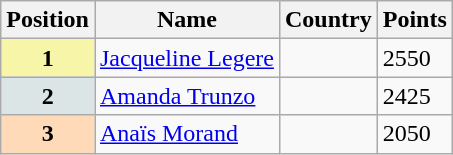<table class="wikitable">
<tr>
<th>Position</th>
<th>Name</th>
<th>Country</th>
<th>Points</th>
</tr>
<tr>
<th style="background-color:#F7F6A8;">1</th>
<td><a href='#'>Jacqueline Legere</a></td>
<td></td>
<td>2550</td>
</tr>
<tr>
<th style="background-color:#DCE5E5;">2</th>
<td><a href='#'>Amanda Trunzo</a></td>
<td></td>
<td>2425</td>
</tr>
<tr>
<th style="background-color:#FFDAB9;">3</th>
<td><a href='#'>Anaïs Morand</a></td>
<td></td>
<td>2050</td>
</tr>
</table>
